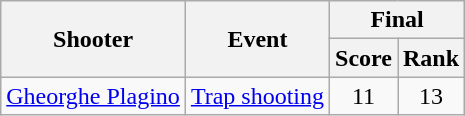<table class="wikitable" style="text-align:center">
<tr>
<th rowspan="2">Shooter</th>
<th rowspan="2">Event</th>
<th colspan="2">Final</th>
</tr>
<tr>
<th>Score</th>
<th>Rank</th>
</tr>
<tr align=center>
<td><a href='#'>Gheorghe Plagino</a></td>
<td><a href='#'>Trap shooting</a></td>
<td>11</td>
<td>13</td>
</tr>
</table>
